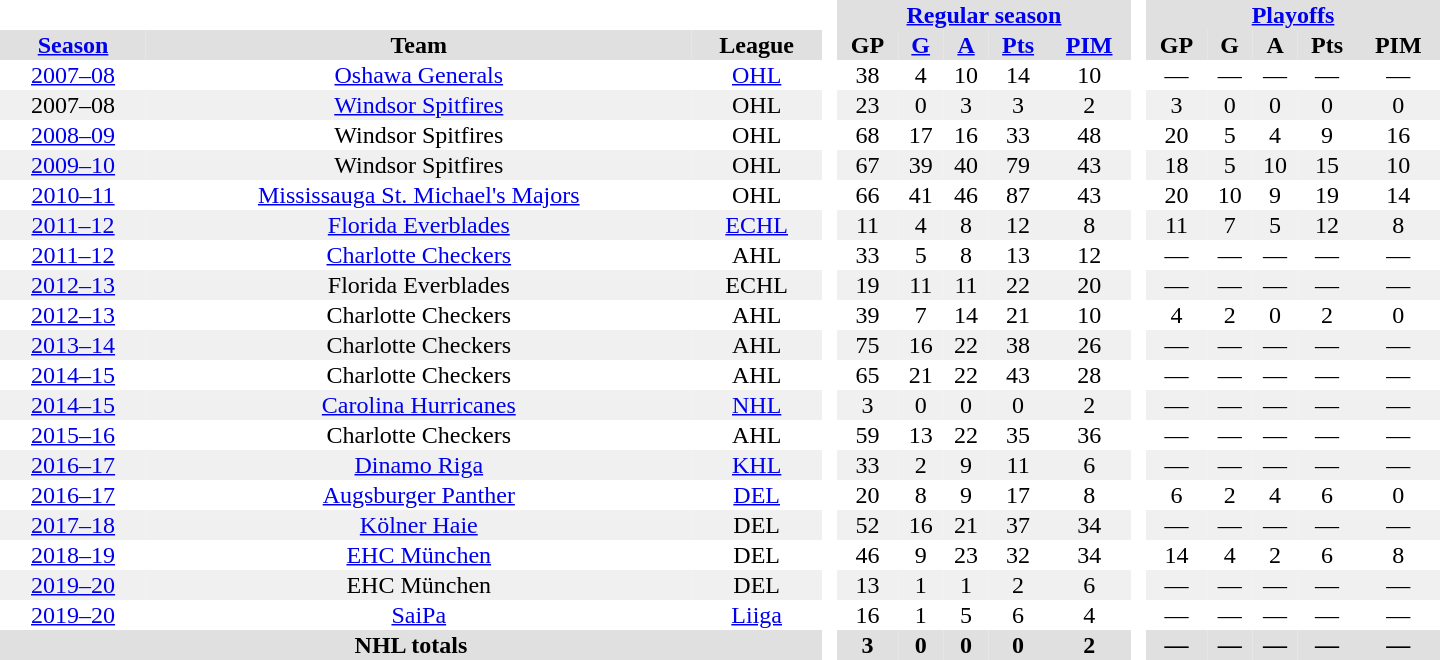<table border="0" cellpadding="1" cellspacing="0" style="text-align:center; width:60em;">
<tr style="background:#e0e0e0;">
<th colspan="3"  bgcolor="#ffffff"> </th>
<th rowspan="99" bgcolor="#ffffff"> </th>
<th colspan="5"><a href='#'>Regular season</a></th>
<th rowspan="99" bgcolor="#ffffff"> </th>
<th colspan="5"><a href='#'>Playoffs</a></th>
</tr>
<tr style="background:#e0e0e0;">
<th><a href='#'>Season</a></th>
<th>Team</th>
<th>League</th>
<th>GP</th>
<th><a href='#'>G</a></th>
<th><a href='#'>A</a></th>
<th><a href='#'>Pts</a></th>
<th><a href='#'>PIM</a></th>
<th>GP</th>
<th>G</th>
<th>A</th>
<th>Pts</th>
<th>PIM</th>
</tr>
<tr>
<td><a href='#'>2007–08</a></td>
<td><a href='#'>Oshawa Generals</a></td>
<td><a href='#'>OHL</a></td>
<td>38</td>
<td>4</td>
<td>10</td>
<td>14</td>
<td>10</td>
<td>—</td>
<td>—</td>
<td>—</td>
<td>—</td>
<td>—</td>
</tr>
<tr bgcolor="#f0f0f0">
<td>2007–08</td>
<td><a href='#'>Windsor Spitfires</a></td>
<td>OHL</td>
<td>23</td>
<td>0</td>
<td>3</td>
<td>3</td>
<td>2</td>
<td>3</td>
<td>0</td>
<td>0</td>
<td>0</td>
<td>0</td>
</tr>
<tr>
<td><a href='#'>2008–09</a></td>
<td>Windsor Spitfires</td>
<td>OHL</td>
<td>68</td>
<td>17</td>
<td>16</td>
<td>33</td>
<td>48</td>
<td>20</td>
<td>5</td>
<td>4</td>
<td>9</td>
<td>16</td>
</tr>
<tr bgcolor="#f0f0f0">
<td><a href='#'>2009–10</a></td>
<td>Windsor Spitfires</td>
<td>OHL</td>
<td>67</td>
<td>39</td>
<td>40</td>
<td>79</td>
<td>43</td>
<td>18</td>
<td>5</td>
<td>10</td>
<td>15</td>
<td>10</td>
</tr>
<tr>
<td><a href='#'>2010–11</a></td>
<td><a href='#'>Mississauga St. Michael's Majors</a></td>
<td>OHL</td>
<td>66</td>
<td>41</td>
<td>46</td>
<td>87</td>
<td>43</td>
<td>20</td>
<td>10</td>
<td>9</td>
<td>19</td>
<td>14</td>
</tr>
<tr bgcolor="#f0f0f0">
<td><a href='#'>2011–12</a></td>
<td><a href='#'>Florida Everblades</a></td>
<td><a href='#'>ECHL</a></td>
<td>11</td>
<td>4</td>
<td>8</td>
<td>12</td>
<td>8</td>
<td>11</td>
<td>7</td>
<td>5</td>
<td>12</td>
<td>8</td>
</tr>
<tr>
<td><a href='#'>2011–12</a></td>
<td><a href='#'>Charlotte Checkers</a></td>
<td>AHL</td>
<td>33</td>
<td>5</td>
<td>8</td>
<td>13</td>
<td>12</td>
<td>—</td>
<td>—</td>
<td>—</td>
<td>—</td>
<td>—</td>
</tr>
<tr bgcolor="#f0f0f0">
<td><a href='#'>2012–13</a></td>
<td>Florida Everblades</td>
<td>ECHL</td>
<td>19</td>
<td>11</td>
<td>11</td>
<td>22</td>
<td>20</td>
<td>—</td>
<td>—</td>
<td>—</td>
<td>—</td>
<td>—</td>
</tr>
<tr>
<td><a href='#'>2012–13</a></td>
<td>Charlotte Checkers</td>
<td>AHL</td>
<td>39</td>
<td>7</td>
<td>14</td>
<td>21</td>
<td>10</td>
<td>4</td>
<td>2</td>
<td>0</td>
<td>2</td>
<td>0</td>
</tr>
<tr bgcolor="#f0f0f0">
<td><a href='#'>2013–14</a></td>
<td>Charlotte Checkers</td>
<td>AHL</td>
<td>75</td>
<td>16</td>
<td>22</td>
<td>38</td>
<td>26</td>
<td>—</td>
<td>—</td>
<td>—</td>
<td>—</td>
<td>—</td>
</tr>
<tr>
<td><a href='#'>2014–15</a></td>
<td>Charlotte Checkers</td>
<td>AHL</td>
<td>65</td>
<td>21</td>
<td>22</td>
<td>43</td>
<td>28</td>
<td>—</td>
<td>—</td>
<td>—</td>
<td>—</td>
<td>—</td>
</tr>
<tr bgcolor="#f0f0f0">
<td><a href='#'>2014–15</a></td>
<td><a href='#'>Carolina Hurricanes</a></td>
<td><a href='#'>NHL</a></td>
<td>3</td>
<td>0</td>
<td>0</td>
<td>0</td>
<td>2</td>
<td>—</td>
<td>—</td>
<td>—</td>
<td>—</td>
<td>—</td>
</tr>
<tr>
<td><a href='#'>2015–16</a></td>
<td>Charlotte Checkers</td>
<td>AHL</td>
<td>59</td>
<td>13</td>
<td>22</td>
<td>35</td>
<td>36</td>
<td>—</td>
<td>—</td>
<td>—</td>
<td>—</td>
<td>—</td>
</tr>
<tr bgcolor="#f0f0f0">
<td><a href='#'>2016–17</a></td>
<td><a href='#'>Dinamo Riga</a></td>
<td><a href='#'>KHL</a></td>
<td>33</td>
<td>2</td>
<td>9</td>
<td>11</td>
<td>6</td>
<td>—</td>
<td>—</td>
<td>—</td>
<td>—</td>
<td>—</td>
</tr>
<tr>
<td><a href='#'>2016–17</a></td>
<td><a href='#'>Augsburger Panther</a></td>
<td><a href='#'>DEL</a></td>
<td>20</td>
<td>8</td>
<td>9</td>
<td>17</td>
<td>8</td>
<td>6</td>
<td>2</td>
<td>4</td>
<td>6</td>
<td>0</td>
</tr>
<tr bgcolor="#f0f0f0">
<td><a href='#'>2017–18</a></td>
<td><a href='#'>Kölner Haie</a></td>
<td>DEL</td>
<td>52</td>
<td>16</td>
<td>21</td>
<td>37</td>
<td>34</td>
<td>—</td>
<td>—</td>
<td>—</td>
<td>—</td>
<td>—</td>
</tr>
<tr>
<td><a href='#'>2018–19</a></td>
<td><a href='#'>EHC München</a></td>
<td>DEL</td>
<td>46</td>
<td>9</td>
<td>23</td>
<td>32</td>
<td>34</td>
<td>14</td>
<td>4</td>
<td>2</td>
<td>6</td>
<td>8</td>
</tr>
<tr bgcolor="#f0f0f0">
<td><a href='#'>2019–20</a></td>
<td>EHC München</td>
<td>DEL</td>
<td>13</td>
<td>1</td>
<td>1</td>
<td>2</td>
<td>6</td>
<td>—</td>
<td>—</td>
<td>—</td>
<td>—</td>
<td>—</td>
</tr>
<tr>
<td><a href='#'>2019–20</a></td>
<td><a href='#'>SaiPa</a></td>
<td><a href='#'>Liiga</a></td>
<td>16</td>
<td>1</td>
<td>5</td>
<td>6</td>
<td>4</td>
<td>—</td>
<td>—</td>
<td>—</td>
<td>—</td>
<td>—</td>
</tr>
<tr ALIGN="center" bgcolor="#e0e0e0">
<th colspan="3">NHL totals</th>
<th>3</th>
<th>0</th>
<th>0</th>
<th>0</th>
<th>2</th>
<th>—</th>
<th>—</th>
<th>—</th>
<th>—</th>
<th>—</th>
</tr>
</table>
